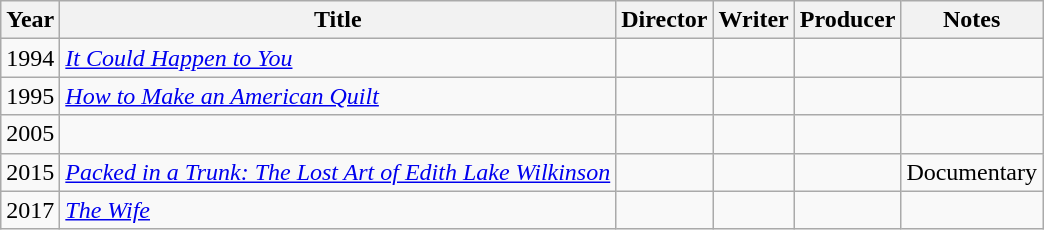<table class="wikitable sortable">
<tr>
<th>Year</th>
<th>Title</th>
<th>Director</th>
<th>Writer</th>
<th>Producer</th>
<th class="unsortable">Notes</th>
</tr>
<tr>
<td>1994</td>
<td><em><a href='#'>It Could Happen to You</a></em></td>
<td></td>
<td></td>
<td></td>
<td></td>
</tr>
<tr>
<td>1995</td>
<td><em><a href='#'>How to Make an American Quilt</a></em></td>
<td></td>
<td></td>
<td></td>
<td></td>
</tr>
<tr>
<td>2005</td>
<td><em></em></td>
<td></td>
<td></td>
<td></td>
<td></td>
</tr>
<tr>
<td>2015</td>
<td><em><a href='#'>Packed in a Trunk: The Lost Art of Edith Lake Wilkinson</a></em></td>
<td></td>
<td></td>
<td></td>
<td>Documentary</td>
</tr>
<tr>
<td>2017</td>
<td><em><a href='#'>The Wife</a></em></td>
<td></td>
<td></td>
<td></td>
<td></td>
</tr>
</table>
